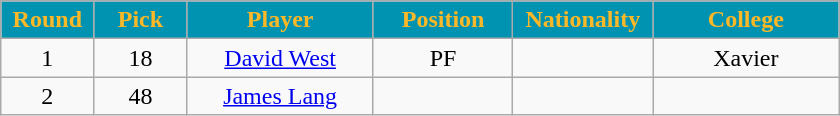<table class="wikitable sortable sortable">
<tr>
<th style="background:#0093B1; color:#FDB827" width="10%">Round</th>
<th style="background:#0093B1; color:#FDB827" width="10%">Pick</th>
<th style="background:#0093B1; color:#FDB827" width="20%">Player</th>
<th style="background:#0093B1; color:#FDB827" width="15%">Position</th>
<th style="background:#0093B1; color:#FDB827" width="15%">Nationality</th>
<th style="background:#0093B1; color:#FDB827" width="20%">College</th>
</tr>
<tr style="text-align: center">
<td>1</td>
<td>18</td>
<td><a href='#'>David West</a></td>
<td>PF</td>
<td></td>
<td>Xavier</td>
</tr>
<tr style="text-align: center">
<td>2</td>
<td>48</td>
<td><a href='#'>James Lang</a></td>
<td></td>
<td></td>
<td></td>
</tr>
</table>
